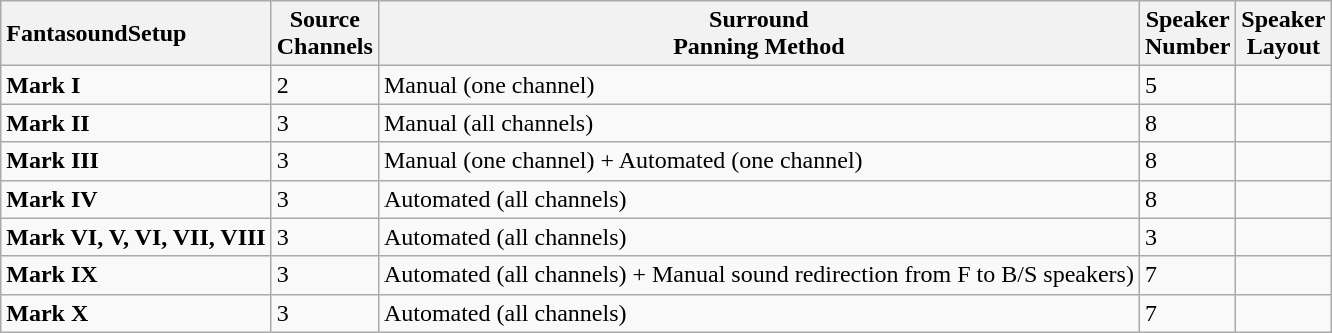<table class="wikitable">
<tr style="font-weight:bold; text-align:center;">
<th style="font-weight:normal; text-align:left;"><strong>FantasoundSetup</strong></th>
<th>Source<br>Channels</th>
<th>Surround<br>Panning Method</th>
<th>Speaker<br>Number</th>
<th>Speaker<br>Layout</th>
</tr>
<tr>
<td style="font-weight:bold;"><strong>Mark I</strong></td>
<td>2</td>
<td>Manual (one channel)</td>
<td>5</td>
<td></td>
</tr>
<tr>
<td style="font-weight:bold;"><strong>Mark II</strong></td>
<td>3</td>
<td>Manual (all channels)</td>
<td>8</td>
<td></td>
</tr>
<tr>
<td style="font-weight:bold;"><strong>Mark III</strong></td>
<td>3</td>
<td>Manual (one channel) + Automated (one channel)</td>
<td>8</td>
<td></td>
</tr>
<tr>
<td style="font-weight:bold;"><strong>Mark IV</strong></td>
<td>3</td>
<td>Automated (all channels)</td>
<td>8</td>
<td></td>
</tr>
<tr>
<td style="font-weight:bold;"><strong>Mark VI, V, VI, VII, VIII</strong></td>
<td>3</td>
<td>Automated (all channels)</td>
<td>3</td>
<td></td>
</tr>
<tr>
<td style="font-weight:bold;"><strong>Mark IX</strong></td>
<td>3</td>
<td>Automated (all channels) + Manual sound redirection from F to B/S speakers)</td>
<td>7</td>
<td></td>
</tr>
<tr>
<td style="font-weight:bold;"><strong>Mark X</strong></td>
<td>3</td>
<td>Automated (all channels)</td>
<td>7</td>
<td></td>
</tr>
</table>
